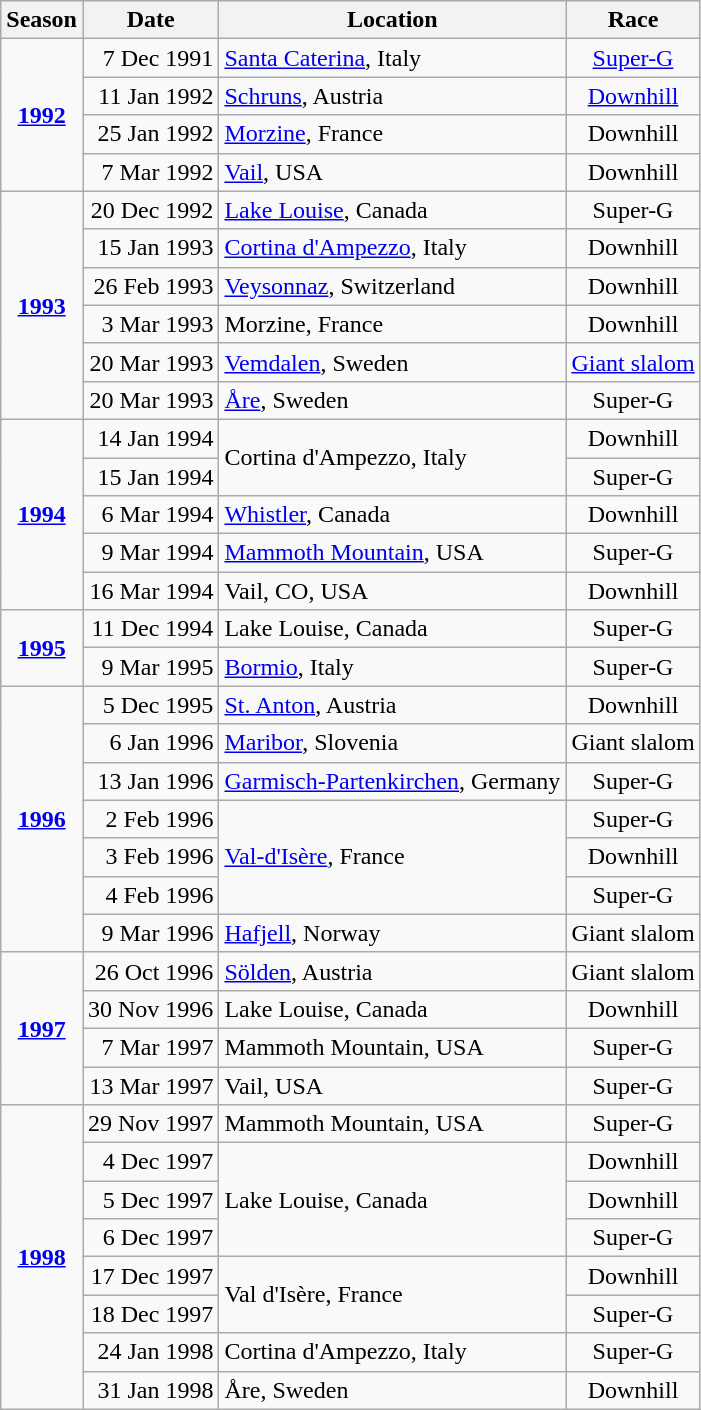<table class="wikitable">
<tr>
<th>Season</th>
<th>Date</th>
<th>Location</th>
<th>Race</th>
</tr>
<tr>
<td rowspan=4 align=center><strong><a href='#'>1992</a></strong></td>
<td align=right>7 Dec 1991</td>
<td><a href='#'>Santa Caterina</a>, Italy</td>
<td align=center><a href='#'>Super-G</a></td>
</tr>
<tr>
<td align=right>11 Jan 1992</td>
<td><a href='#'>Schruns</a>, Austria</td>
<td align=center><a href='#'>Downhill</a></td>
</tr>
<tr>
<td align=right>25 Jan 1992</td>
<td><a href='#'>Morzine</a>, France</td>
<td align=center>Downhill</td>
</tr>
<tr>
<td align=right>7 Mar 1992</td>
<td><a href='#'>Vail</a>, USA</td>
<td align=center>Downhill</td>
</tr>
<tr>
<td rowspan=6 align=center><strong><a href='#'>1993</a></strong></td>
<td align=right>20 Dec 1992</td>
<td><a href='#'>Lake Louise</a>, Canada</td>
<td align=center>Super-G</td>
</tr>
<tr>
<td align=right>15 Jan 1993</td>
<td><a href='#'>Cortina d'Ampezzo</a>, Italy</td>
<td align=center>Downhill</td>
</tr>
<tr>
<td align=right>26 Feb 1993</td>
<td><a href='#'>Veysonnaz</a>, Switzerland</td>
<td align=center>Downhill</td>
</tr>
<tr>
<td align=right>3 Mar 1993</td>
<td>Morzine, France</td>
<td align=center>Downhill</td>
</tr>
<tr>
<td align=right>20 Mar 1993</td>
<td><a href='#'>Vemdalen</a>, Sweden</td>
<td align=center><a href='#'>Giant slalom</a></td>
</tr>
<tr>
<td align=right>20 Mar 1993</td>
<td><a href='#'>Åre</a>, Sweden</td>
<td align=center>Super-G</td>
</tr>
<tr>
<td rowspan=5 align=center><strong><a href='#'>1994</a></strong></td>
<td align=right>14 Jan 1994</td>
<td rowspan=2>Cortina d'Ampezzo, Italy</td>
<td align=center>Downhill</td>
</tr>
<tr>
<td align=right>15 Jan 1994</td>
<td align=center>Super-G</td>
</tr>
<tr>
<td align=right>6 Mar 1994</td>
<td><a href='#'>Whistler</a>, Canada</td>
<td align=center>Downhill</td>
</tr>
<tr>
<td align=right>9 Mar 1994</td>
<td><a href='#'>Mammoth Mountain</a>, USA</td>
<td align=center>Super-G</td>
</tr>
<tr>
<td align=right>16 Mar 1994</td>
<td>Vail, CO, USA</td>
<td align=center>Downhill</td>
</tr>
<tr>
<td rowspan=2 align=center><strong><a href='#'>1995</a></strong></td>
<td align=right>11 Dec 1994</td>
<td>Lake Louise, Canada</td>
<td align=center>Super-G</td>
</tr>
<tr>
<td align=right>9 Mar 1995</td>
<td><a href='#'>Bormio</a>, Italy</td>
<td align=center>Super-G</td>
</tr>
<tr>
<td rowspan=7 align=center><strong><a href='#'>1996</a></strong></td>
<td align=right>5 Dec 1995</td>
<td><a href='#'>St. Anton</a>, Austria</td>
<td align=center>Downhill</td>
</tr>
<tr>
<td align=right>6 Jan 1996</td>
<td><a href='#'>Maribor</a>, Slovenia</td>
<td align=center>Giant slalom</td>
</tr>
<tr>
<td align=right>13 Jan 1996</td>
<td><a href='#'>Garmisch-Partenkirchen</a>, Germany</td>
<td align=center>Super-G</td>
</tr>
<tr>
<td align=right>2 Feb 1996</td>
<td rowspan=3><a href='#'>Val-d'Isère</a>, France</td>
<td align=center>Super-G</td>
</tr>
<tr>
<td align=right>3 Feb 1996</td>
<td align=center>Downhill</td>
</tr>
<tr>
<td align=right>4 Feb 1996</td>
<td align=center>Super-G</td>
</tr>
<tr>
<td align=right>9 Mar 1996</td>
<td><a href='#'>Hafjell</a>, Norway</td>
<td align=center>Giant slalom</td>
</tr>
<tr>
<td rowspan=4 align=center><strong><a href='#'>1997</a></strong></td>
<td align=right>26 Oct 1996</td>
<td><a href='#'>Sölden</a>, Austria</td>
<td align=center>Giant slalom</td>
</tr>
<tr>
<td align=right>30 Nov 1996</td>
<td>Lake Louise, Canada</td>
<td align=center>Downhill</td>
</tr>
<tr>
<td align=right>7 Mar 1997</td>
<td>Mammoth Mountain, USA</td>
<td align=center>Super-G</td>
</tr>
<tr>
<td align=right>13 Mar 1997</td>
<td>Vail, USA</td>
<td align=center>Super-G</td>
</tr>
<tr>
<td rowspan=8 align=center><strong><a href='#'>1998</a></strong></td>
<td align=right>29 Nov 1997</td>
<td>Mammoth Mountain, USA</td>
<td align=center>Super-G</td>
</tr>
<tr>
<td align=right>4 Dec 1997</td>
<td rowspan=3>Lake Louise, Canada</td>
<td align=center>Downhill</td>
</tr>
<tr>
<td align=right>5 Dec 1997</td>
<td align=center>Downhill</td>
</tr>
<tr>
<td align=right>6 Dec 1997</td>
<td align=center>Super-G</td>
</tr>
<tr>
<td align=right>17 Dec 1997</td>
<td rowspan=2>Val d'Isère, France</td>
<td align=center>Downhill</td>
</tr>
<tr>
<td align=right>18 Dec 1997</td>
<td align=center>Super-G</td>
</tr>
<tr>
<td align=right>24 Jan 1998</td>
<td>Cortina d'Ampezzo, Italy</td>
<td align=center>Super-G</td>
</tr>
<tr>
<td align=right>31 Jan 1998</td>
<td>Åre, Sweden</td>
<td align=center>Downhill</td>
</tr>
</table>
